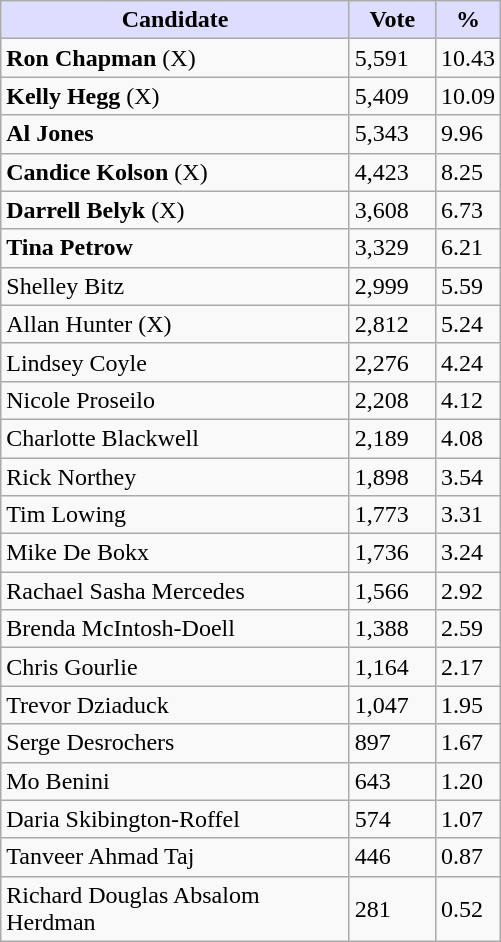<table class="wikitable">
<tr>
<th style="background:#ddf; width:225px;">Candidate</th>
<th style="background:#ddf; width:50px;">Vote</th>
<th style="background:#ddf; width:30px;">%</th>
</tr>
<tr>
<td><strong>Ron Chapman</strong> (X)</td>
<td>5,591</td>
<td>10.43</td>
</tr>
<tr>
<td><strong>Kelly Hegg</strong> (X)</td>
<td>5,409</td>
<td>10.09</td>
</tr>
<tr>
<td><strong>Al Jones</strong></td>
<td>5,343</td>
<td>9.96</td>
</tr>
<tr>
<td><strong>Candice Kolson</strong> (X)</td>
<td>4,423</td>
<td>8.25</td>
</tr>
<tr>
<td><strong>Darrell Belyk</strong> (X)</td>
<td>3,608</td>
<td>6.73</td>
</tr>
<tr>
<td><strong>Tina Petrow</strong></td>
<td>3,329</td>
<td>6.21</td>
</tr>
<tr>
<td>Shelley Bitz</td>
<td>2,999</td>
<td>5.59</td>
</tr>
<tr>
<td>Allan Hunter (X)</td>
<td>2,812</td>
<td>5.24</td>
</tr>
<tr>
<td>Lindsey Coyle</td>
<td>2,276</td>
<td>4.24</td>
</tr>
<tr>
<td>Nicole Proseilo</td>
<td>2,208</td>
<td>4.12</td>
</tr>
<tr>
<td>Charlotte Blackwell</td>
<td>2,189</td>
<td>4.08</td>
</tr>
<tr>
<td>Rick Northey</td>
<td>1,898</td>
<td>3.54</td>
</tr>
<tr>
<td>Tim Lowing</td>
<td>1,773</td>
<td>3.31</td>
</tr>
<tr>
<td>Mike De Bokx</td>
<td>1,736</td>
<td>3.24</td>
</tr>
<tr>
<td>Rachael Sasha Mercedes</td>
<td>1,566</td>
<td>2.92</td>
</tr>
<tr>
<td>Brenda McIntosh-Doell</td>
<td>1,388</td>
<td>2.59</td>
</tr>
<tr>
<td>Chris Gourlie</td>
<td>1,164</td>
<td>2.17</td>
</tr>
<tr>
<td>Trevor Dziaduck</td>
<td>1,047</td>
<td>1.95</td>
</tr>
<tr>
<td>Serge Desrochers</td>
<td>897</td>
<td>1.67</td>
</tr>
<tr>
<td>Mo Benini</td>
<td>643</td>
<td>1.20</td>
</tr>
<tr>
<td>Daria Skibington-Roffel</td>
<td>574</td>
<td>1.07</td>
</tr>
<tr>
<td>Tanveer Ahmad Taj</td>
<td>446</td>
<td>0.87</td>
</tr>
<tr>
<td>Richard Douglas Absalom Herdman</td>
<td>281</td>
<td>0.52</td>
</tr>
</table>
